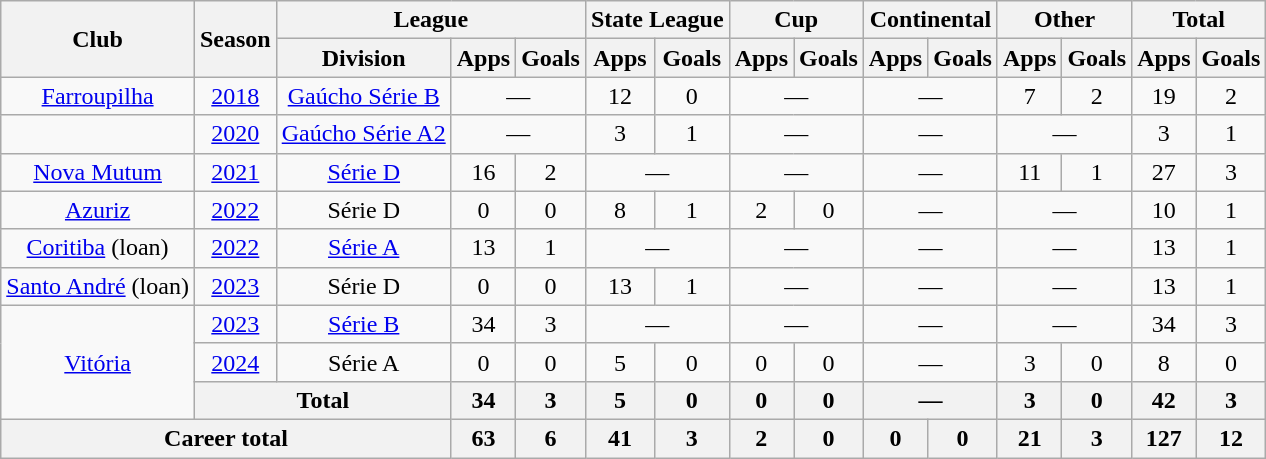<table class="wikitable" style="text-align: center;">
<tr>
<th rowspan="2">Club</th>
<th rowspan="2">Season</th>
<th colspan="3">League</th>
<th colspan="2">State League</th>
<th colspan="2">Cup</th>
<th colspan="2">Continental</th>
<th colspan="2">Other</th>
<th colspan="2">Total</th>
</tr>
<tr>
<th>Division</th>
<th>Apps</th>
<th>Goals</th>
<th>Apps</th>
<th>Goals</th>
<th>Apps</th>
<th>Goals</th>
<th>Apps</th>
<th>Goals</th>
<th>Apps</th>
<th>Goals</th>
<th>Apps</th>
<th>Goals</th>
</tr>
<tr>
<td><a href='#'>Farroupilha</a></td>
<td><a href='#'>2018</a></td>
<td><a href='#'>Gaúcho Série B</a></td>
<td colspan="2">—</td>
<td>12</td>
<td>0</td>
<td colspan="2">—</td>
<td colspan="2">—</td>
<td>7</td>
<td>2</td>
<td>19</td>
<td>2</td>
</tr>
<tr>
<td></td>
<td><a href='#'>2020</a></td>
<td><a href='#'>Gaúcho Série A2</a></td>
<td colspan="2">—</td>
<td>3</td>
<td>1</td>
<td colspan="2">—</td>
<td colspan="2">—</td>
<td colspan="2">—</td>
<td>3</td>
<td>1</td>
</tr>
<tr>
<td><a href='#'>Nova Mutum</a></td>
<td><a href='#'>2021</a></td>
<td><a href='#'>Série D</a></td>
<td>16</td>
<td>2</td>
<td colspan="2">—</td>
<td colspan="2">—</td>
<td colspan="2">—</td>
<td>11</td>
<td>1</td>
<td>27</td>
<td>3</td>
</tr>
<tr>
<td><a href='#'>Azuriz</a></td>
<td><a href='#'>2022</a></td>
<td>Série D</td>
<td>0</td>
<td>0</td>
<td>8</td>
<td>1</td>
<td>2</td>
<td>0</td>
<td colspan="2">—</td>
<td colspan="2">—</td>
<td>10</td>
<td>1</td>
</tr>
<tr>
<td><a href='#'>Coritiba</a> (loan)</td>
<td><a href='#'>2022</a></td>
<td><a href='#'>Série A</a></td>
<td>13</td>
<td>1</td>
<td colspan="2">—</td>
<td colspan="2">—</td>
<td colspan="2">—</td>
<td colspan="2">—</td>
<td>13</td>
<td>1</td>
</tr>
<tr>
<td><a href='#'>Santo André</a> (loan)</td>
<td><a href='#'>2023</a></td>
<td>Série D</td>
<td>0</td>
<td>0</td>
<td>13</td>
<td>1</td>
<td colspan="2">—</td>
<td colspan="2">—</td>
<td colspan="2">—</td>
<td>13</td>
<td>1</td>
</tr>
<tr>
<td rowspan="3"><a href='#'>Vitória</a></td>
<td><a href='#'>2023</a></td>
<td><a href='#'>Série B</a></td>
<td>34</td>
<td>3</td>
<td colspan="2">—</td>
<td colspan="2">—</td>
<td colspan="2">—</td>
<td colspan="2">—</td>
<td>34</td>
<td>3</td>
</tr>
<tr>
<td><a href='#'>2024</a></td>
<td>Série A</td>
<td>0</td>
<td>0</td>
<td>5</td>
<td>0</td>
<td>0</td>
<td>0</td>
<td colspan="2">—</td>
<td>3</td>
<td>0</td>
<td>8</td>
<td>0</td>
</tr>
<tr>
<th colspan="2">Total</th>
<th>34</th>
<th>3</th>
<th>5</th>
<th>0</th>
<th>0</th>
<th>0</th>
<th colspan="2">—</th>
<th>3</th>
<th>0</th>
<th>42</th>
<th>3</th>
</tr>
<tr>
<th colspan="3">Career total</th>
<th>63</th>
<th>6</th>
<th>41</th>
<th>3</th>
<th>2</th>
<th>0</th>
<th>0</th>
<th>0</th>
<th>21</th>
<th>3</th>
<th>127</th>
<th>12</th>
</tr>
</table>
